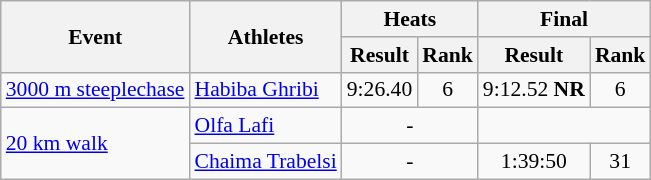<table class="wikitable" border="1" style="font-size:90%">
<tr>
<th rowspan="2">Event</th>
<th rowspan="2">Athletes</th>
<th colspan="2">Heats</th>
<th colspan="2">Final</th>
</tr>
<tr>
<th>Result</th>
<th>Rank</th>
<th>Result</th>
<th>Rank</th>
</tr>
<tr>
<td><a href='#'>3000 m steeplechase</a></td>
<td><a href='#'>Habiba Ghribi</a></td>
<td align=center>9:26.40</td>
<td align=center>6</td>
<td align=center>9:12.52 <strong>NR</strong></td>
<td align=center>6</td>
</tr>
<tr>
<td rowspan=2><a href='#'>20 km walk</a></td>
<td><a href='#'>Olfa Lafi</a></td>
<td align=center colspan=2>-</td>
<td align=center colspan=2></td>
</tr>
<tr>
<td><a href='#'>Chaima Trabelsi</a></td>
<td align=center colspan=2>-</td>
<td align=center>1:39:50</td>
<td align=center>31</td>
</tr>
</table>
